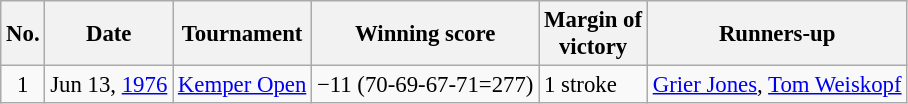<table class="wikitable" style="font-size:95%;">
<tr>
<th>No.</th>
<th>Date</th>
<th>Tournament</th>
<th>Winning score</th>
<th>Margin of<br>victory</th>
<th>Runners-up</th>
</tr>
<tr>
<td align=center>1</td>
<td align=right>Jun 13, <a href='#'>1976</a></td>
<td><a href='#'>Kemper Open</a></td>
<td>−11 (70-69-67-71=277)</td>
<td>1 stroke</td>
<td> <a href='#'>Grier Jones</a>,  <a href='#'>Tom Weiskopf</a></td>
</tr>
</table>
